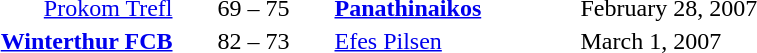<table style="text-align:center">
<tr>
<th width=160></th>
<th width=100></th>
<th width=160></th>
<th width=200></th>
</tr>
<tr>
<td align=right><a href='#'>Prokom Trefl</a> </td>
<td>69 – 75</td>
<td align=left> <strong><a href='#'>Panathinaikos</a></strong></td>
<td align=left>February 28, 2007</td>
</tr>
<tr>
<td align=right><strong><a href='#'>Winterthur FCB</a></strong> </td>
<td>82 – 73</td>
<td align=left> <a href='#'>Efes Pilsen</a></td>
<td align=left>March 1, 2007</td>
</tr>
</table>
